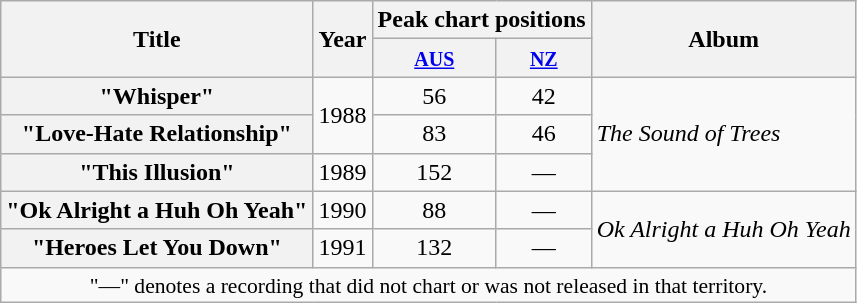<table class="wikitable plainrowheaders">
<tr>
<th rowspan="2">Title</th>
<th rowspan="2" width="1em">Year</th>
<th colspan="2">Peak chart positions</th>
<th rowspan="2">Album</th>
</tr>
<tr>
<th><small><a href='#'>AUS</a></small><br></th>
<th><small><a href='#'>NZ</a></small><br></th>
</tr>
<tr>
<th scope="row">"Whisper"</th>
<td rowspan="2">1988</td>
<td align="center">56</td>
<td align="center">42</td>
<td rowspan="3"><em>The Sound of Trees</em></td>
</tr>
<tr>
<th scope="row">"Love-Hate Relationship"</th>
<td align="center">83</td>
<td align="center">46</td>
</tr>
<tr>
<th scope="row">"This Illusion"</th>
<td>1989</td>
<td align="center">152</td>
<td align="center">—</td>
</tr>
<tr>
<th scope="row">"Ok Alright a Huh Oh Yeah"</th>
<td>1990</td>
<td align="center">88</td>
<td align="center">—</td>
<td rowspan="2"><em>Ok Alright a Huh Oh Yeah</em></td>
</tr>
<tr>
<th scope="row">"Heroes Let You Down"</th>
<td>1991</td>
<td align="center">132</td>
<td align="center">—</td>
</tr>
<tr>
<td colspan="5" style="font-size:90%" align="center">"—" denotes a recording that did not chart or was not released in that territory.</td>
</tr>
</table>
